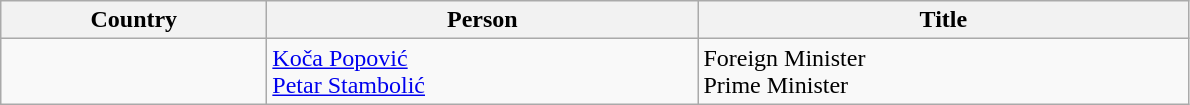<table class="wikitable">
<tr style="vertical-align: top;">
<th width="170">Country</th>
<th width="280">Person</th>
<th width="320">Title</th>
</tr>
<tr style="vertical-align: top;">
<td></td>
<td><a href='#'>Koča Popović</a><br><a href='#'>Petar Stambolić</a></td>
<td>Foreign Minister<br>Prime Minister</td>
</tr>
</table>
